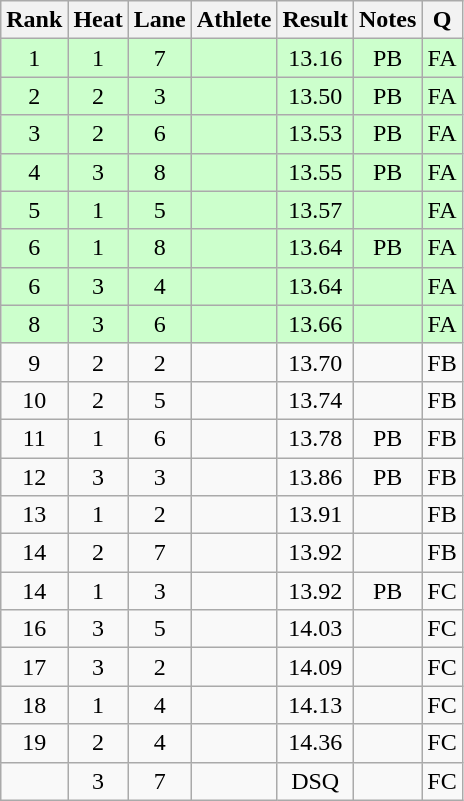<table class="wikitable sortable" style="text-align:center">
<tr>
<th>Rank</th>
<th>Heat</th>
<th>Lane</th>
<th>Athlete</th>
<th>Result</th>
<th>Notes</th>
<th>Q</th>
</tr>
<tr bgcolor=ccffcc>
<td>1</td>
<td>1</td>
<td>7</td>
<td align=left></td>
<td>13.16</td>
<td>PB</td>
<td>FA</td>
</tr>
<tr bgcolor=ccffcc>
<td>2</td>
<td>2</td>
<td>3</td>
<td align=left></td>
<td>13.50</td>
<td>PB</td>
<td>FA</td>
</tr>
<tr bgcolor=ccffcc>
<td>3</td>
<td>2</td>
<td>6</td>
<td align=left></td>
<td>13.53</td>
<td>PB</td>
<td>FA</td>
</tr>
<tr bgcolor=ccffcc>
<td>4</td>
<td>3</td>
<td>8</td>
<td align=left></td>
<td>13.55</td>
<td>PB</td>
<td>FA</td>
</tr>
<tr bgcolor=ccffcc>
<td>5</td>
<td>1</td>
<td>5</td>
<td align=left></td>
<td>13.57</td>
<td></td>
<td>FA</td>
</tr>
<tr bgcolor=ccffcc>
<td>6</td>
<td>1</td>
<td>8</td>
<td align=left></td>
<td>13.64</td>
<td>PB</td>
<td>FA</td>
</tr>
<tr bgcolor=ccffcc>
<td>6</td>
<td>3</td>
<td>4</td>
<td align=left></td>
<td>13.64</td>
<td></td>
<td>FA</td>
</tr>
<tr bgcolor=ccffcc>
<td>8</td>
<td>3</td>
<td>6</td>
<td align=left></td>
<td>13.66</td>
<td></td>
<td>FA</td>
</tr>
<tr>
<td>9</td>
<td>2</td>
<td>2</td>
<td align=left></td>
<td>13.70</td>
<td></td>
<td>FB</td>
</tr>
<tr>
<td>10</td>
<td>2</td>
<td>5</td>
<td align=left></td>
<td>13.74</td>
<td></td>
<td>FB</td>
</tr>
<tr>
<td>11</td>
<td>1</td>
<td>6</td>
<td align=left></td>
<td>13.78</td>
<td>PB</td>
<td>FB</td>
</tr>
<tr>
<td>12</td>
<td>3</td>
<td>3</td>
<td align=left></td>
<td>13.86</td>
<td>PB</td>
<td>FB</td>
</tr>
<tr>
<td>13</td>
<td>1</td>
<td>2</td>
<td align=left></td>
<td>13.91</td>
<td></td>
<td>FB</td>
</tr>
<tr>
<td>14</td>
<td>2</td>
<td>7</td>
<td align=left></td>
<td>13.92</td>
<td></td>
<td>FB</td>
</tr>
<tr>
<td>14</td>
<td>1</td>
<td>3</td>
<td align=left></td>
<td>13.92</td>
<td>PB</td>
<td>FC</td>
</tr>
<tr>
<td>16</td>
<td>3</td>
<td>5</td>
<td align=left></td>
<td>14.03</td>
<td></td>
<td>FC</td>
</tr>
<tr>
<td>17</td>
<td>3</td>
<td>2</td>
<td align=left></td>
<td>14.09</td>
<td></td>
<td>FC</td>
</tr>
<tr>
<td>18</td>
<td>1</td>
<td>4</td>
<td align=left></td>
<td>14.13</td>
<td></td>
<td>FC</td>
</tr>
<tr>
<td>19</td>
<td>2</td>
<td>4</td>
<td align=left></td>
<td>14.36</td>
<td></td>
<td>FC</td>
</tr>
<tr>
<td></td>
<td>3</td>
<td>7</td>
<td align=left></td>
<td>DSQ</td>
<td></td>
<td>FC</td>
</tr>
</table>
